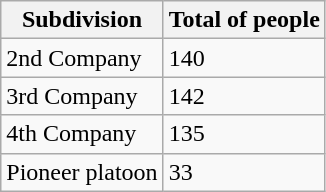<table class="wikitable">
<tr>
<th>Subdivision</th>
<th>Total of people</th>
</tr>
<tr>
<td>2nd Company</td>
<td>140</td>
</tr>
<tr>
<td>3rd Company</td>
<td>142</td>
</tr>
<tr>
<td>4th Company</td>
<td>135</td>
</tr>
<tr>
<td>Pioneer platoon</td>
<td>33</td>
</tr>
</table>
